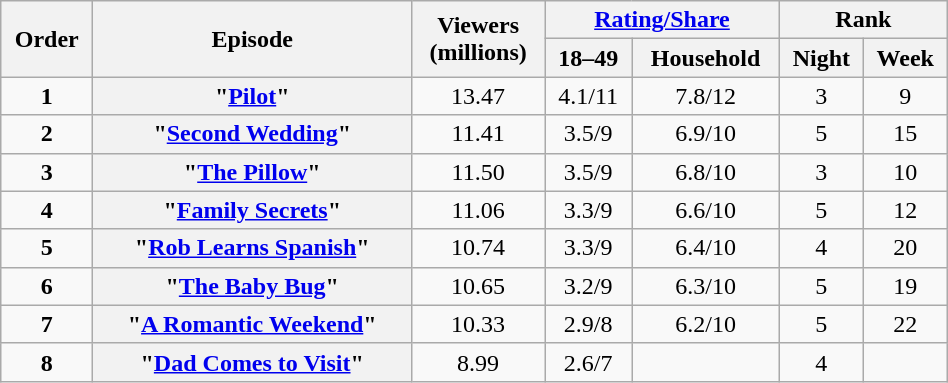<table class="wikitable plainrowheaders" style="text-align:center; width:50%;">
<tr>
<th rowspan="2">Order</th>
<th rowspan="2">Episode</th>
<th rowspan="2">Viewers<br>(millions)</th>
<th colspan="2"><a href='#'>Rating/Share</a></th>
<th colspan="2">Rank</th>
</tr>
<tr>
<th>18–49</th>
<th>Household</th>
<th>Night</th>
<th>Week</th>
</tr>
<tr>
<td><strong>1</strong></td>
<th scope="row" align=left>"<a href='#'>Pilot</a>"</th>
<td>13.47</td>
<td>4.1/11</td>
<td>7.8/12</td>
<td>3</td>
<td>9</td>
</tr>
<tr>
<td><strong>2</strong></td>
<th scope="row" align=left>"<a href='#'>Second Wedding</a>"</th>
<td>11.41</td>
<td>3.5/9</td>
<td>6.9/10</td>
<td>5</td>
<td>15</td>
</tr>
<tr>
<td><strong>3</strong></td>
<th scope="row" align=left>"<a href='#'>The Pillow</a>"</th>
<td>11.50</td>
<td>3.5/9</td>
<td>6.8/10</td>
<td>3</td>
<td>10</td>
</tr>
<tr>
<td><strong>4</strong></td>
<th scope="row" align=left>"<a href='#'>Family Secrets</a>"</th>
<td>11.06</td>
<td>3.3/9</td>
<td>6.6/10</td>
<td>5</td>
<td>12</td>
</tr>
<tr>
<td><strong>5</strong></td>
<th scope="row" align=left>"<a href='#'>Rob Learns Spanish</a>"</th>
<td>10.74</td>
<td>3.3/9</td>
<td>6.4/10</td>
<td>4</td>
<td>20</td>
</tr>
<tr>
<td><strong>6</strong></td>
<th scope="row" align=left>"<a href='#'>The Baby Bug</a>"</th>
<td>10.65</td>
<td>3.2/9</td>
<td>6.3/10</td>
<td>5</td>
<td>19</td>
</tr>
<tr>
<td><strong>7</strong></td>
<th scope="row" align=left>"<a href='#'>A Romantic Weekend</a>"</th>
<td>10.33</td>
<td>2.9/8</td>
<td>6.2/10</td>
<td>5</td>
<td>22</td>
</tr>
<tr>
<td><strong>8</strong></td>
<th scope="row" align=left>"<a href='#'>Dad Comes to Visit</a>"</th>
<td>8.99</td>
<td>2.6/7</td>
<td></td>
<td>4</td>
<td></td>
</tr>
</table>
